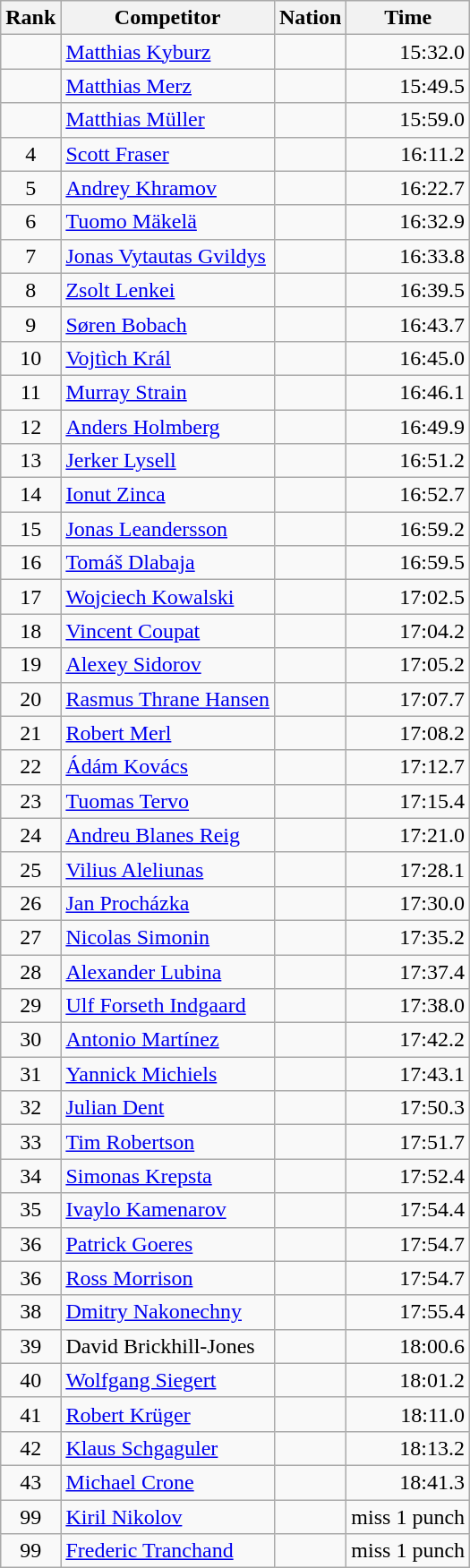<table class="wikitable sortable" style="text-align:left">
<tr>
<th data-sort-type="number">Rank</th>
<th class="unsortable">Competitor</th>
<th>Nation</th>
<th>Time</th>
</tr>
<tr>
<td style="text-align:center"></td>
<td><a href='#'>Matthias Kyburz</a></td>
<td></td>
<td style="text-align:right">15:32.0</td>
</tr>
<tr>
<td style="text-align:center"></td>
<td><a href='#'>Matthias Merz</a></td>
<td></td>
<td style="text-align:right">15:49.5</td>
</tr>
<tr>
<td style="text-align:center"></td>
<td><a href='#'>Matthias Müller</a></td>
<td></td>
<td style="text-align:right">15:59.0</td>
</tr>
<tr>
<td style="text-align:center">4</td>
<td><a href='#'>Scott Fraser</a></td>
<td></td>
<td style="text-align:right">16:11.2</td>
</tr>
<tr>
<td style="text-align:center">5</td>
<td><a href='#'>Andrey Khramov</a></td>
<td></td>
<td style="text-align:right">16:22.7</td>
</tr>
<tr>
<td style="text-align:center">6</td>
<td><a href='#'>Tuomo Mäkelä</a></td>
<td></td>
<td style="text-align:right">16:32.9</td>
</tr>
<tr>
<td style="text-align:center">7</td>
<td><a href='#'>Jonas Vytautas Gvildys</a></td>
<td></td>
<td style="text-align:right">16:33.8</td>
</tr>
<tr>
<td style="text-align:center">8</td>
<td><a href='#'>Zsolt Lenkei</a></td>
<td></td>
<td style="text-align:right">16:39.5</td>
</tr>
<tr>
<td style="text-align:center">9</td>
<td><a href='#'>Søren Bobach</a></td>
<td></td>
<td style="text-align:right">16:43.7</td>
</tr>
<tr>
<td style="text-align:center">10</td>
<td><a href='#'>Vojtìch Král</a></td>
<td></td>
<td style="text-align:right">16:45.0</td>
</tr>
<tr>
<td style="text-align:center">11</td>
<td><a href='#'>Murray Strain</a></td>
<td></td>
<td style="text-align:right">16:46.1</td>
</tr>
<tr>
<td style="text-align:center">12</td>
<td><a href='#'>Anders Holmberg</a></td>
<td></td>
<td style="text-align:right">16:49.9</td>
</tr>
<tr>
<td style="text-align:center">13</td>
<td><a href='#'>Jerker Lysell</a></td>
<td></td>
<td style="text-align:right">16:51.2</td>
</tr>
<tr>
<td style="text-align:center">14</td>
<td><a href='#'>Ionut Zinca</a></td>
<td></td>
<td style="text-align:right">16:52.7</td>
</tr>
<tr>
<td style="text-align:center">15</td>
<td><a href='#'>Jonas Leandersson</a></td>
<td></td>
<td style="text-align:right">16:59.2</td>
</tr>
<tr>
<td style="text-align:center">16</td>
<td><a href='#'>Tomáš Dlabaja</a></td>
<td></td>
<td style="text-align:right">16:59.5</td>
</tr>
<tr>
<td style="text-align:center">17</td>
<td><a href='#'>Wojciech Kowalski</a></td>
<td></td>
<td style="text-align:right">17:02.5</td>
</tr>
<tr>
<td style="text-align:center">18</td>
<td><a href='#'>Vincent Coupat</a></td>
<td></td>
<td style="text-align:right">17:04.2</td>
</tr>
<tr>
<td style="text-align:center">19</td>
<td><a href='#'>Alexey Sidorov</a></td>
<td></td>
<td style="text-align:right">17:05.2</td>
</tr>
<tr>
<td style="text-align:center">20</td>
<td><a href='#'>Rasmus Thrane Hansen</a></td>
<td></td>
<td style="text-align:right">17:07.7</td>
</tr>
<tr>
<td style="text-align:center">21</td>
<td><a href='#'>Robert Merl</a></td>
<td></td>
<td style="text-align:right">17:08.2</td>
</tr>
<tr>
<td style="text-align:center">22</td>
<td><a href='#'>Ádám Kovács</a></td>
<td></td>
<td style="text-align:right">17:12.7</td>
</tr>
<tr>
<td style="text-align:center">23</td>
<td><a href='#'>Tuomas Tervo</a></td>
<td></td>
<td style="text-align:right">17:15.4</td>
</tr>
<tr>
<td style="text-align:center">24</td>
<td><a href='#'>Andreu Blanes Reig</a></td>
<td></td>
<td style="text-align:right">17:21.0</td>
</tr>
<tr>
<td style="text-align:center">25</td>
<td><a href='#'>Vilius Aleliunas</a></td>
<td></td>
<td style="text-align:right">17:28.1</td>
</tr>
<tr>
<td style="text-align:center">26</td>
<td><a href='#'>Jan Procházka</a></td>
<td></td>
<td style="text-align:right">17:30.0</td>
</tr>
<tr>
<td style="text-align:center">27</td>
<td><a href='#'>Nicolas Simonin</a></td>
<td></td>
<td style="text-align:right">17:35.2</td>
</tr>
<tr>
<td style="text-align:center">28</td>
<td><a href='#'>Alexander Lubina</a></td>
<td></td>
<td style="text-align:right">17:37.4</td>
</tr>
<tr>
<td style="text-align:center">29</td>
<td><a href='#'>Ulf Forseth Indgaard</a></td>
<td></td>
<td style="text-align:right">17:38.0</td>
</tr>
<tr>
<td style="text-align:center">30</td>
<td><a href='#'>Antonio Martínez</a></td>
<td></td>
<td style="text-align:right">17:42.2</td>
</tr>
<tr>
<td style="text-align:center">31</td>
<td><a href='#'>Yannick Michiels</a></td>
<td></td>
<td style="text-align:right">17:43.1</td>
</tr>
<tr>
<td style="text-align:center">32</td>
<td><a href='#'>Julian Dent</a></td>
<td></td>
<td style="text-align:right">17:50.3</td>
</tr>
<tr>
<td style="text-align:center">33</td>
<td><a href='#'>Tim Robertson</a></td>
<td></td>
<td style="text-align:right">17:51.7</td>
</tr>
<tr>
<td style="text-align:center">34</td>
<td><a href='#'>Simonas Krepsta</a></td>
<td></td>
<td style="text-align:right">17:52.4</td>
</tr>
<tr>
<td style="text-align:center">35</td>
<td><a href='#'>Ivaylo Kamenarov</a></td>
<td></td>
<td style="text-align:right">17:54.4</td>
</tr>
<tr>
<td style="text-align:center">36</td>
<td><a href='#'>Patrick Goeres</a></td>
<td></td>
<td style="text-align:right">17:54.7</td>
</tr>
<tr>
<td style="text-align:center">36</td>
<td><a href='#'>Ross Morrison</a></td>
<td></td>
<td style="text-align:right">17:54.7</td>
</tr>
<tr>
<td style="text-align:center">38</td>
<td><a href='#'>Dmitry Nakonechny</a></td>
<td></td>
<td style="text-align:right">17:55.4</td>
</tr>
<tr>
<td style="text-align:center">39</td>
<td>David Brickhill-Jones</td>
<td></td>
<td style="text-align:right">18:00.6</td>
</tr>
<tr>
<td style="text-align:center">40</td>
<td><a href='#'>Wolfgang Siegert</a></td>
<td></td>
<td style="text-align:right">18:01.2</td>
</tr>
<tr>
<td style="text-align:center">41</td>
<td><a href='#'>Robert Krüger</a></td>
<td></td>
<td style="text-align:right">18:11.0</td>
</tr>
<tr>
<td style="text-align:center">42</td>
<td><a href='#'>Klaus Schgaguler</a></td>
<td></td>
<td style="text-align:right">18:13.2</td>
</tr>
<tr>
<td style="text-align:center">43</td>
<td><a href='#'>Michael Crone</a></td>
<td></td>
<td style="text-align:right">18:41.3</td>
</tr>
<tr>
<td style="text-align:center"><span>99</span></td>
<td><a href='#'>Kiril Nikolov</a></td>
<td></td>
<td style="text-align:center">miss 1 punch</td>
</tr>
<tr>
<td style="text-align:center"><span>99</span></td>
<td><a href='#'>Frederic Tranchand</a></td>
<td></td>
<td style="text-align:center">miss 1 punch</td>
</tr>
</table>
